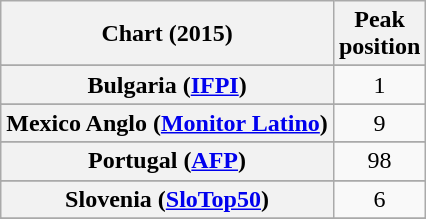<table class="wikitable sortable plainrowheaders" style="text-align:center;">
<tr>
<th>Chart (2015)</th>
<th>Peak<br>position</th>
</tr>
<tr>
</tr>
<tr>
</tr>
<tr>
</tr>
<tr>
</tr>
<tr>
</tr>
<tr>
<th scope="row">Bulgaria (<a href='#'>IFPI</a>)</th>
<td>1</td>
</tr>
<tr>
</tr>
<tr>
</tr>
<tr>
</tr>
<tr>
</tr>
<tr>
</tr>
<tr>
</tr>
<tr>
</tr>
<tr>
</tr>
<tr>
</tr>
<tr>
</tr>
<tr>
</tr>
<tr>
</tr>
<tr>
</tr>
<tr>
</tr>
<tr>
</tr>
<tr>
</tr>
<tr>
</tr>
<tr>
<th scope="row">Mexico Anglo (<a href='#'>Monitor Latino</a>)</th>
<td>9</td>
</tr>
<tr>
</tr>
<tr>
</tr>
<tr>
</tr>
<tr>
<th scope="row">Portugal (<a href='#'>AFP</a>)</th>
<td>98</td>
</tr>
<tr>
</tr>
<tr>
</tr>
<tr>
</tr>
<tr>
<th scope="row">Slovenia (<a href='#'>SloTop50</a>)</th>
<td align=center>6</td>
</tr>
<tr>
</tr>
<tr>
</tr>
<tr>
</tr>
<tr>
</tr>
<tr>
</tr>
<tr>
</tr>
</table>
